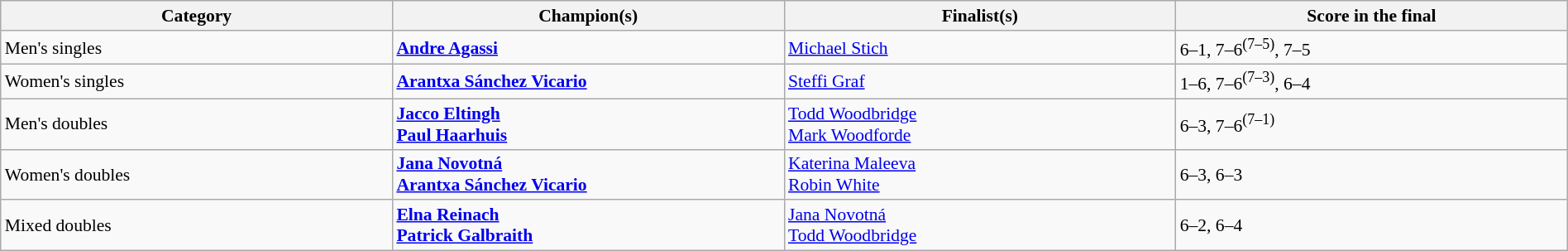<table class="wikitable" style="font-size:90%;" width=100%>
<tr>
<th width=25%>Category</th>
<th width=25%>Champion(s)</th>
<th width=25%>Finalist(s)</th>
<th ! width=25%>Score in the final</th>
</tr>
<tr>
<td>Men's singles</td>
<td> <strong><a href='#'>Andre Agassi</a> </strong></td>
<td> <a href='#'>Michael Stich</a></td>
<td>6–1, 7–6<sup>(7–5)</sup>, 7–5</td>
</tr>
<tr>
<td>Women's singles</td>
<td> <strong><a href='#'>Arantxa Sánchez Vicario</a> </strong></td>
<td> <a href='#'>Steffi Graf</a></td>
<td>1–6, 7–6<sup>(7–3)</sup>, 6–4</td>
</tr>
<tr>
<td>Men's doubles</td>
<td> <strong><a href='#'>Jacco Eltingh</a><br> <a href='#'>Paul Haarhuis</a>  </strong></td>
<td> <a href='#'>Todd Woodbridge</a><br> <a href='#'>Mark Woodforde</a></td>
<td>6–3, 7–6<sup>(7–1)</sup></td>
</tr>
<tr>
<td>Women's doubles</td>
<td> <strong><a href='#'>Jana Novotná</a><br> <a href='#'>Arantxa Sánchez Vicario</a> </strong></td>
<td> <a href='#'>Katerina Maleeva</a><br> <a href='#'>Robin White</a></td>
<td>6–3, 6–3</td>
</tr>
<tr>
<td>Mixed doubles</td>
<td> <strong><a href='#'>Elna Reinach</a><br> <a href='#'>Patrick Galbraith</a> </strong></td>
<td> <a href='#'>Jana Novotná</a><br> <a href='#'>Todd Woodbridge</a></td>
<td>6–2, 6–4</td>
</tr>
</table>
